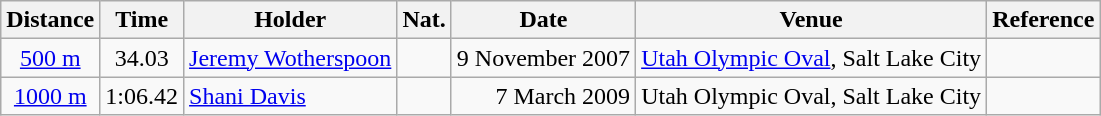<table class="wikitable" border="1" style="text-align:center">
<tr>
<th>Distance</th>
<th>Time</th>
<th>Holder</th>
<th>Nat.</th>
<th>Date</th>
<th>Venue</th>
<th>Reference</th>
</tr>
<tr>
<td><a href='#'>500 m</a></td>
<td>34.03</td>
<td align=left><a href='#'>Jeremy Wotherspoon</a></td>
<td></td>
<td align=right>9 November 2007</td>
<td align=left><a href='#'>Utah Olympic Oval</a>, Salt Lake City</td>
<td></td>
</tr>
<tr>
<td><a href='#'>1000 m</a></td>
<td>1:06.42</td>
<td align=left><a href='#'>Shani Davis</a></td>
<td></td>
<td align=right>7 March 2009</td>
<td align=left>Utah Olympic Oval, Salt Lake City</td>
<td></td>
</tr>
</table>
